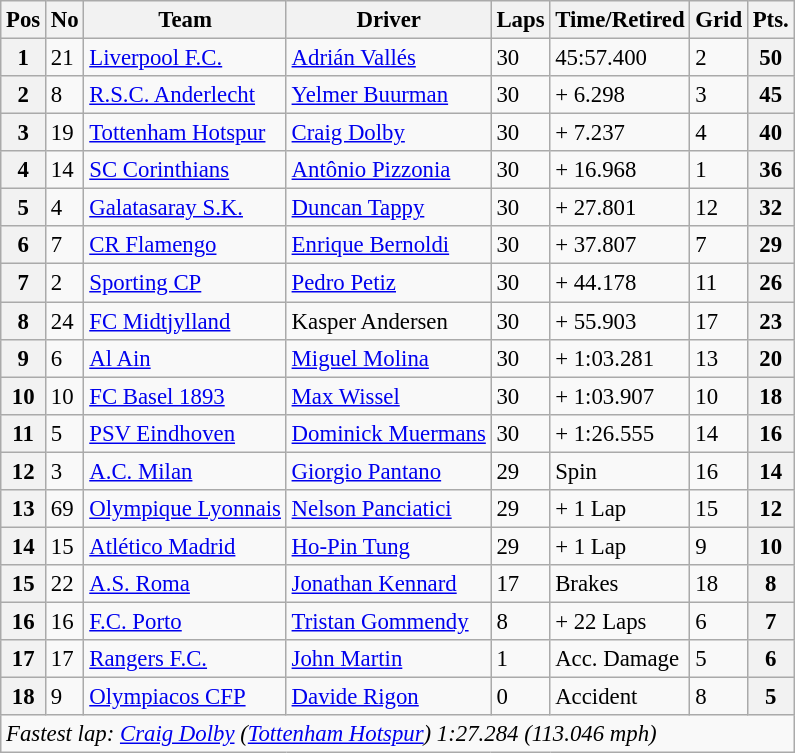<table class="wikitable" style="font-size: 95%">
<tr>
<th>Pos</th>
<th>No</th>
<th>Team</th>
<th>Driver</th>
<th>Laps</th>
<th>Time/Retired</th>
<th>Grid</th>
<th>Pts.</th>
</tr>
<tr>
<th>1</th>
<td>21</td>
<td> <a href='#'>Liverpool F.C.</a></td>
<td> <a href='#'>Adrián Vallés</a></td>
<td>30</td>
<td>45:57.400</td>
<td>2</td>
<th>50</th>
</tr>
<tr>
<th>2</th>
<td>8</td>
<td> <a href='#'>R.S.C. Anderlecht</a></td>
<td> <a href='#'>Yelmer Buurman</a></td>
<td>30</td>
<td>+ 6.298</td>
<td>3</td>
<th>45</th>
</tr>
<tr>
<th>3</th>
<td>19</td>
<td> <a href='#'>Tottenham Hotspur</a></td>
<td> <a href='#'>Craig Dolby</a></td>
<td>30</td>
<td>+ 7.237</td>
<td>4</td>
<th>40</th>
</tr>
<tr>
<th>4</th>
<td>14</td>
<td> <a href='#'>SC Corinthians</a></td>
<td> <a href='#'>Antônio Pizzonia</a></td>
<td>30</td>
<td>+ 16.968</td>
<td>1</td>
<th>36</th>
</tr>
<tr>
<th>5</th>
<td>4</td>
<td> <a href='#'>Galatasaray S.K.</a></td>
<td> <a href='#'>Duncan Tappy</a></td>
<td>30</td>
<td>+ 27.801</td>
<td>12</td>
<th>32</th>
</tr>
<tr>
<th>6</th>
<td>7</td>
<td> <a href='#'>CR Flamengo</a></td>
<td> <a href='#'>Enrique Bernoldi</a></td>
<td>30</td>
<td>+ 37.807</td>
<td>7</td>
<th>29</th>
</tr>
<tr>
<th>7</th>
<td>2</td>
<td> <a href='#'>Sporting CP</a></td>
<td> <a href='#'>Pedro Petiz</a></td>
<td>30</td>
<td>+ 44.178</td>
<td>11</td>
<th>26</th>
</tr>
<tr>
<th>8</th>
<td>24</td>
<td> <a href='#'>FC Midtjylland</a></td>
<td> Kasper Andersen</td>
<td>30</td>
<td>+ 55.903</td>
<td>17</td>
<th>23</th>
</tr>
<tr>
<th>9</th>
<td>6</td>
<td> <a href='#'>Al Ain</a></td>
<td> <a href='#'>Miguel Molina</a></td>
<td>30</td>
<td>+ 1:03.281</td>
<td>13</td>
<th>20</th>
</tr>
<tr>
<th>10</th>
<td>10</td>
<td> <a href='#'>FC Basel 1893</a></td>
<td> <a href='#'>Max Wissel</a></td>
<td>30</td>
<td>+ 1:03.907</td>
<td>10</td>
<th>18</th>
</tr>
<tr>
<th>11</th>
<td>5</td>
<td> <a href='#'>PSV Eindhoven</a></td>
<td> <a href='#'>Dominick Muermans</a></td>
<td>30</td>
<td>+ 1:26.555</td>
<td>14</td>
<th>16</th>
</tr>
<tr>
<th>12</th>
<td>3</td>
<td> <a href='#'>A.C. Milan</a></td>
<td> <a href='#'>Giorgio Pantano</a></td>
<td>29</td>
<td>Spin</td>
<td>16</td>
<th>14</th>
</tr>
<tr>
<th>13</th>
<td>69</td>
<td> <a href='#'>Olympique Lyonnais</a></td>
<td> <a href='#'>Nelson Panciatici</a></td>
<td>29</td>
<td>+ 1 Lap</td>
<td>15</td>
<th>12</th>
</tr>
<tr>
<th>14</th>
<td>15</td>
<td> <a href='#'>Atlético Madrid</a></td>
<td> <a href='#'>Ho-Pin Tung</a></td>
<td>29</td>
<td>+ 1 Lap</td>
<td>9</td>
<th>10</th>
</tr>
<tr>
<th>15</th>
<td>22</td>
<td> <a href='#'>A.S. Roma</a></td>
<td> <a href='#'>Jonathan Kennard</a></td>
<td>17</td>
<td>Brakes</td>
<td>18</td>
<th>8</th>
</tr>
<tr>
<th>16</th>
<td>16</td>
<td> <a href='#'>F.C. Porto</a></td>
<td> <a href='#'>Tristan Gommendy</a></td>
<td>8</td>
<td>+ 22 Laps</td>
<td>6</td>
<th>7</th>
</tr>
<tr>
<th>17</th>
<td>17</td>
<td> <a href='#'>Rangers F.C.</a></td>
<td> <a href='#'>John Martin</a></td>
<td>1</td>
<td>Acc. Damage</td>
<td>5</td>
<th>6</th>
</tr>
<tr>
<th>18</th>
<td>9</td>
<td> <a href='#'>Olympiacos CFP</a></td>
<td> <a href='#'>Davide Rigon</a></td>
<td>0</td>
<td>Accident</td>
<td>8</td>
<th>5</th>
</tr>
<tr>
<td colspan=8><em>Fastest lap: <a href='#'>Craig Dolby</a> (<a href='#'>Tottenham Hotspur</a>) 1:27.284 (113.046 mph)</em></td>
</tr>
</table>
